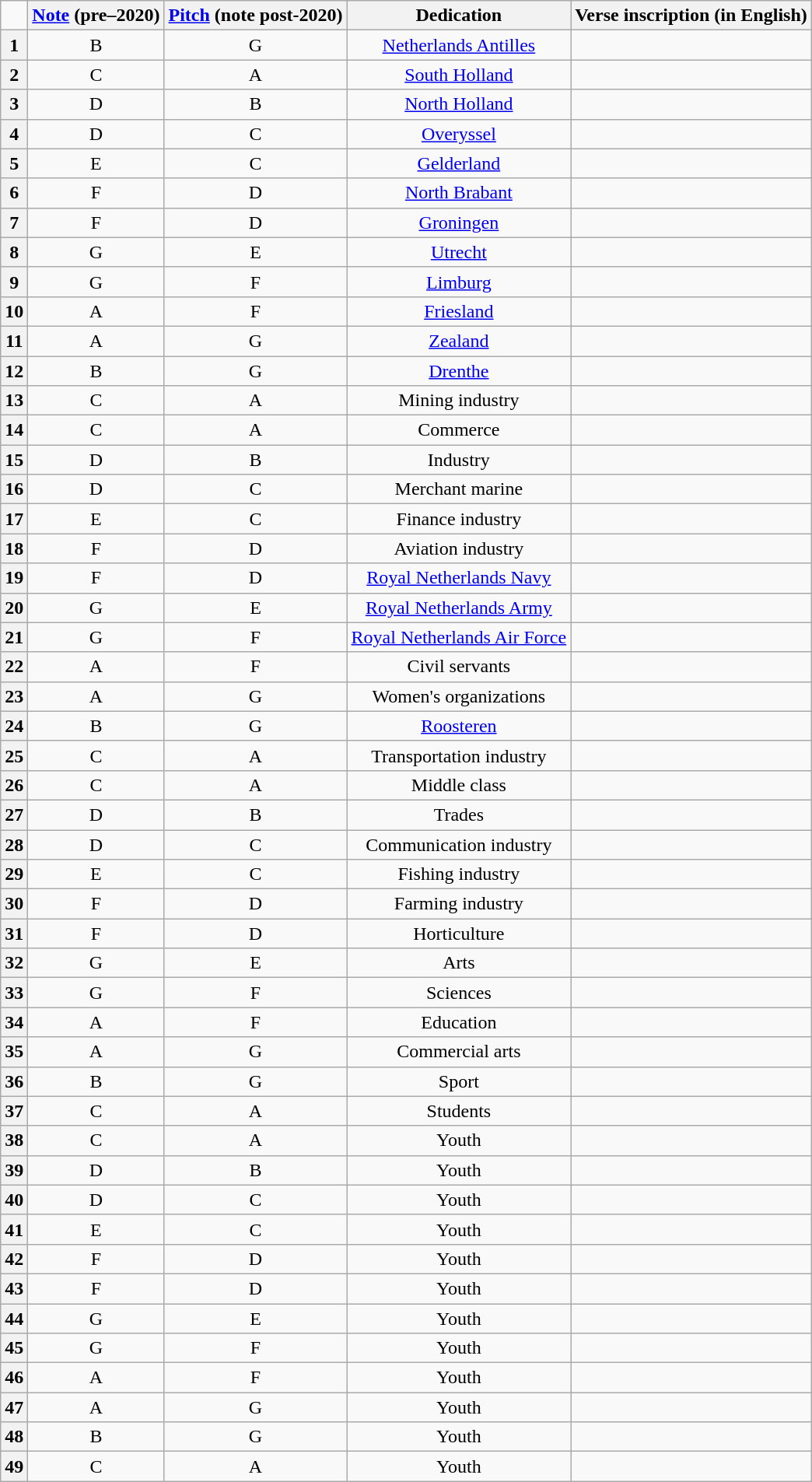<table class="wikitable mw-collapsible mw-collapsed" style="text-align: center; margin-left: auto; margin-right: auto; border: none;">
<tr>
<td></td>
<th scope="col"><a href='#'>Note</a> (pre–2020)</th>
<th scope="col"><a href='#'>Pitch</a> (note post-2020)</th>
<th scope="col">Dedication</th>
<th scope="col">Verse inscription (in English)</th>
</tr>
<tr>
<th scope="row">1</th>
<td>B</td>
<td>G</td>
<td><a href='#'>Netherlands Antilles</a></td>
<td></td>
</tr>
<tr>
<th scope="row">2</th>
<td>C</td>
<td>A</td>
<td><a href='#'>South Holland</a></td>
<td></td>
</tr>
<tr>
<th scope="row">3</th>
<td>D</td>
<td>B</td>
<td><a href='#'>North Holland</a></td>
<td></td>
</tr>
<tr>
<th scope="row">4</th>
<td>D</td>
<td>C</td>
<td><a href='#'>Overyssel</a></td>
<td></td>
</tr>
<tr>
<th scope="row">5</th>
<td>E</td>
<td>C</td>
<td><a href='#'>Gelderland</a></td>
<td></td>
</tr>
<tr>
<th scope="row">6</th>
<td>F</td>
<td>D</td>
<td><a href='#'>North Brabant</a></td>
<td></td>
</tr>
<tr>
<th scope="row">7</th>
<td>F</td>
<td>D</td>
<td><a href='#'>Groningen</a></td>
<td></td>
</tr>
<tr>
<th scope="row">8</th>
<td>G</td>
<td>E</td>
<td><a href='#'>Utrecht</a></td>
<td></td>
</tr>
<tr>
<th scope="row">9</th>
<td>G</td>
<td>F</td>
<td><a href='#'>Limburg</a></td>
<td></td>
</tr>
<tr>
<th scope="row">10</th>
<td>A</td>
<td>F</td>
<td><a href='#'>Friesland</a></td>
<td></td>
</tr>
<tr>
<th scope="row">11</th>
<td>A</td>
<td>G</td>
<td><a href='#'>Zealand</a></td>
<td></td>
</tr>
<tr>
<th scope="row">12</th>
<td>B</td>
<td>G</td>
<td><a href='#'>Drenthe</a></td>
<td></td>
</tr>
<tr>
<th scope="row">13</th>
<td>C</td>
<td>A</td>
<td>Mining industry</td>
<td></td>
</tr>
<tr>
<th scope="row">14</th>
<td>C</td>
<td>A</td>
<td>Commerce</td>
<td></td>
</tr>
<tr>
<th scope="row">15</th>
<td>D</td>
<td>B</td>
<td>Industry</td>
<td></td>
</tr>
<tr>
<th scope="row">16</th>
<td>D</td>
<td>C</td>
<td>Merchant marine</td>
<td></td>
</tr>
<tr>
<th scope="row">17</th>
<td>E</td>
<td>C</td>
<td>Finance industry</td>
<td></td>
</tr>
<tr>
<th scope="row">18</th>
<td>F</td>
<td>D</td>
<td>Aviation industry</td>
<td></td>
</tr>
<tr>
<th scope="row">19</th>
<td>F</td>
<td>D</td>
<td><a href='#'>Royal Netherlands Navy</a></td>
<td></td>
</tr>
<tr>
<th scope="row">20</th>
<td>G</td>
<td>E</td>
<td><a href='#'>Royal Netherlands Army</a></td>
<td></td>
</tr>
<tr>
<th scope="row">21</th>
<td>G</td>
<td>F</td>
<td><a href='#'>Royal Netherlands Air Force</a></td>
<td></td>
</tr>
<tr>
<th scope="row">22</th>
<td>A</td>
<td>F</td>
<td>Civil servants</td>
<td></td>
</tr>
<tr>
<th scope="row">23</th>
<td>A</td>
<td>G</td>
<td>Women's organizations</td>
<td></td>
</tr>
<tr>
<th scope="row">24</th>
<td>B</td>
<td>G</td>
<td><a href='#'>Roosteren</a></td>
<td></td>
</tr>
<tr>
<th scope="row">25</th>
<td>C</td>
<td>A</td>
<td>Transportation industry</td>
<td></td>
</tr>
<tr>
<th scope="row">26</th>
<td>C</td>
<td>A</td>
<td>Middle class</td>
<td></td>
</tr>
<tr>
<th scope="row">27</th>
<td>D</td>
<td>B</td>
<td>Trades</td>
<td></td>
</tr>
<tr>
<th scope="row">28</th>
<td>D</td>
<td>C</td>
<td>Communication industry</td>
<td></td>
</tr>
<tr>
<th scope="row">29</th>
<td>E</td>
<td>C</td>
<td>Fishing industry</td>
<td></td>
</tr>
<tr>
<th scope="row">30</th>
<td>F</td>
<td>D</td>
<td>Farming industry</td>
<td></td>
</tr>
<tr>
<th scope="row">31</th>
<td>F</td>
<td>D</td>
<td>Horticulture</td>
<td></td>
</tr>
<tr>
<th scope="row">32</th>
<td>G</td>
<td>E</td>
<td>Arts</td>
<td></td>
</tr>
<tr>
<th scope="row">33</th>
<td>G</td>
<td>F</td>
<td>Sciences</td>
<td></td>
</tr>
<tr>
<th scope="row">34</th>
<td>A</td>
<td>F</td>
<td>Education</td>
<td></td>
</tr>
<tr>
<th scope="row">35</th>
<td>A</td>
<td>G</td>
<td>Commercial arts</td>
<td></td>
</tr>
<tr>
<th scope="row">36</th>
<td>B</td>
<td>G</td>
<td>Sport</td>
<td></td>
</tr>
<tr>
<th scope="row">37</th>
<td>C</td>
<td>A</td>
<td>Students</td>
<td></td>
</tr>
<tr>
<th scope="row">38</th>
<td>C</td>
<td>A</td>
<td>Youth</td>
<td></td>
</tr>
<tr>
<th scope="row">39</th>
<td>D</td>
<td>B</td>
<td>Youth</td>
<td></td>
</tr>
<tr>
<th scope="row">40</th>
<td>D</td>
<td>C</td>
<td>Youth</td>
<td></td>
</tr>
<tr>
<th scope="row">41</th>
<td>E</td>
<td>C</td>
<td>Youth</td>
<td></td>
</tr>
<tr>
<th scope="row">42</th>
<td>F</td>
<td>D</td>
<td>Youth</td>
<td></td>
</tr>
<tr>
<th scope="row">43</th>
<td>F</td>
<td>D</td>
<td>Youth</td>
<td></td>
</tr>
<tr>
<th scope="row">44</th>
<td>G</td>
<td>E</td>
<td>Youth</td>
<td></td>
</tr>
<tr>
<th scope="row">45</th>
<td>G</td>
<td>F</td>
<td>Youth</td>
<td></td>
</tr>
<tr>
<th scope="row">46</th>
<td>A</td>
<td>F</td>
<td>Youth</td>
<td></td>
</tr>
<tr>
<th scope="row">47</th>
<td>A</td>
<td>G</td>
<td>Youth</td>
<td></td>
</tr>
<tr>
<th scope="row">48</th>
<td>B</td>
<td>G</td>
<td>Youth</td>
<td></td>
</tr>
<tr>
<th scope="row">49</th>
<td>C</td>
<td>A</td>
<td>Youth</td>
<td></td>
</tr>
</table>
